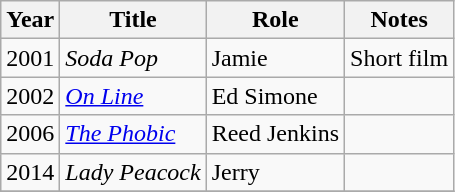<table class="wikitable sortable">
<tr>
<th>Year</th>
<th>Title</th>
<th>Role</th>
<th>Notes</th>
</tr>
<tr>
<td>2001</td>
<td><em>Soda Pop</em></td>
<td>Jamie</td>
<td>Short film</td>
</tr>
<tr>
<td>2002</td>
<td><em><a href='#'>On Line</a></em></td>
<td>Ed Simone</td>
<td></td>
</tr>
<tr>
<td>2006</td>
<td><em><a href='#'>The Phobic</a></em></td>
<td>Reed Jenkins</td>
<td></td>
</tr>
<tr>
<td>2014</td>
<td><em>Lady Peacock</em></td>
<td>Jerry</td>
<td></td>
</tr>
<tr>
</tr>
</table>
